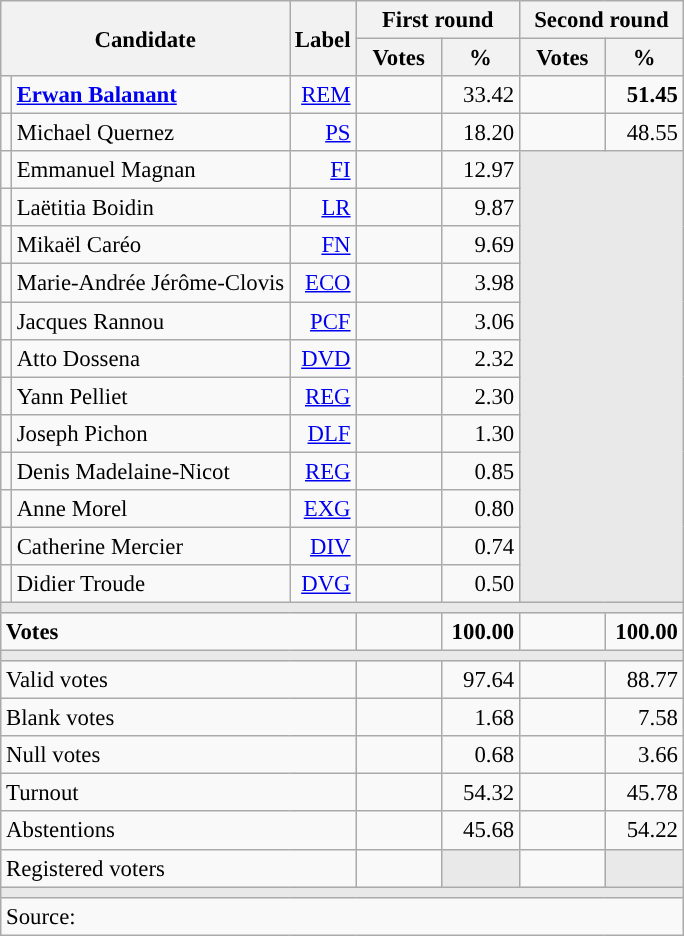<table class="wikitable" style="text-align:right;font-size:95%;">
<tr>
<th rowspan="2" colspan="2">Candidate</th>
<th rowspan="2">Label</th>
<th colspan="2">First round</th>
<th colspan="2">Second round</th>
</tr>
<tr>
<th style="width:50px;">Votes</th>
<th style="width:45px;">%</th>
<th style="width:50px;">Votes</th>
<th style="width:45px;">%</th>
</tr>
<tr>
<td style="color:inherit;background:"></td>
<td style="text-align:left;"><strong><a href='#'>Erwan Balanant</a></strong></td>
<td><a href='#'>REM</a></td>
<td></td>
<td>33.42</td>
<td><strong></strong></td>
<td><strong>51.45</strong></td>
</tr>
<tr>
<td style="color:inherit;background:"></td>
<td style="text-align:left;">Michael Quernez</td>
<td><a href='#'>PS</a></td>
<td></td>
<td>18.20</td>
<td></td>
<td>48.55</td>
</tr>
<tr>
<td style="color:inherit;background:"></td>
<td style="text-align:left;">Emmanuel Magnan</td>
<td><a href='#'>FI</a></td>
<td></td>
<td>12.97</td>
<td colspan="2" rowspan="12" style="background:#E9E9E9;"></td>
</tr>
<tr>
<td style="color:inherit;background:"></td>
<td style="text-align:left;">Laëtitia Boidin</td>
<td><a href='#'>LR</a></td>
<td></td>
<td>9.87</td>
</tr>
<tr>
<td style="color:inherit;background:"></td>
<td style="text-align:left;">Mikaël Caréo</td>
<td><a href='#'>FN</a></td>
<td></td>
<td>9.69</td>
</tr>
<tr>
<td style="color:inherit;background:"></td>
<td style="text-align:left;">Marie-Andrée Jérôme-Clovis</td>
<td><a href='#'>ECO</a></td>
<td></td>
<td>3.98</td>
</tr>
<tr>
<td style="color:inherit;background:"></td>
<td style="text-align:left;">Jacques Rannou</td>
<td><a href='#'>PCF</a></td>
<td></td>
<td>3.06</td>
</tr>
<tr>
<td style="color:inherit;background:"></td>
<td style="text-align:left;">Atto Dossena</td>
<td><a href='#'>DVD</a></td>
<td></td>
<td>2.32</td>
</tr>
<tr>
<td style="color:inherit;background:"></td>
<td style="text-align:left;">Yann Pelliet</td>
<td><a href='#'>REG</a></td>
<td></td>
<td>2.30</td>
</tr>
<tr>
<td style="color:inherit;background:"></td>
<td style="text-align:left;">Joseph Pichon</td>
<td><a href='#'>DLF</a></td>
<td></td>
<td>1.30</td>
</tr>
<tr>
<td style="color:inherit;background:"></td>
<td style="text-align:left;">Denis Madelaine-Nicot</td>
<td><a href='#'>REG</a></td>
<td></td>
<td>0.85</td>
</tr>
<tr>
<td style="color:inherit;background:"></td>
<td style="text-align:left;">Anne Morel</td>
<td><a href='#'>EXG</a></td>
<td></td>
<td>0.80</td>
</tr>
<tr>
<td style="color:inherit;background:"></td>
<td style="text-align:left;">Catherine Mercier</td>
<td><a href='#'>DIV</a></td>
<td></td>
<td>0.74</td>
</tr>
<tr>
<td style="color:inherit;background:"></td>
<td style="text-align:left;">Didier Troude</td>
<td><a href='#'>DVG</a></td>
<td></td>
<td>0.50</td>
</tr>
<tr>
<td colspan="7" style="background:#E9E9E9;"></td>
</tr>
<tr style="font-weight:bold;">
<td colspan="3" style="text-align:left;">Votes</td>
<td></td>
<td>100.00</td>
<td></td>
<td>100.00</td>
</tr>
<tr>
<td colspan="7" style="background:#E9E9E9;"></td>
</tr>
<tr>
<td colspan="3" style="text-align:left;">Valid votes</td>
<td></td>
<td>97.64</td>
<td></td>
<td>88.77</td>
</tr>
<tr>
<td colspan="3" style="text-align:left;">Blank votes</td>
<td></td>
<td>1.68</td>
<td></td>
<td>7.58</td>
</tr>
<tr>
<td colspan="3" style="text-align:left;">Null votes</td>
<td></td>
<td>0.68</td>
<td></td>
<td>3.66</td>
</tr>
<tr>
<td colspan="3" style="text-align:left;">Turnout</td>
<td></td>
<td>54.32</td>
<td></td>
<td>45.78</td>
</tr>
<tr>
<td colspan="3" style="text-align:left;">Abstentions</td>
<td></td>
<td>45.68</td>
<td></td>
<td>54.22</td>
</tr>
<tr>
<td colspan="3" style="text-align:left;">Registered voters</td>
<td></td>
<td style="color:inherit;background:#E9E9E9;"></td>
<td></td>
<td style="color:inherit;background:#E9E9E9;"></td>
</tr>
<tr>
<td colspan="7" style="background:#E9E9E9;"></td>
</tr>
<tr>
<td colspan="7" style="text-align:left;">Source: </td>
</tr>
</table>
